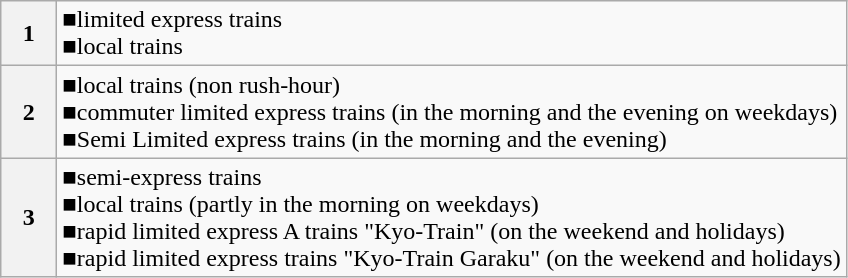<table class="wikitable">
<tr>
<th width="30px">1</th>
<td><span>■</span>limited express trains<br>■local trains</td>
</tr>
<tr>
<th>2</th>
<td>■local trains (non rush-hour)<br><span>■</span>commuter limited express trains (in the morning and the evening on weekdays)<br><span>■</span>Semi Limited express trains (in the morning and the evening)</td>
</tr>
<tr>
<th>3</th>
<td><span>■</span>semi-express trains<br>■local trains (partly in the morning on weekdays)<br><span>■</span>rapid limited express A trains "Kyo-Train" (on the weekend and holidays)<br><span>■</span>rapid limited express trains "Kyo-Train Garaku" (on the weekend and holidays)</td>
</tr>
</table>
